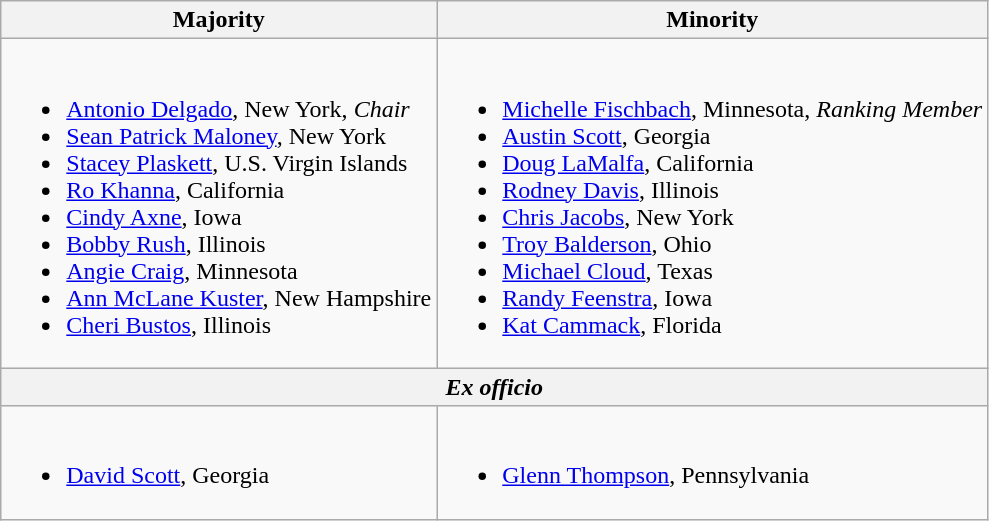<table class=wikitable>
<tr>
<th>Majority</th>
<th>Minority</th>
</tr>
<tr>
<td><br><ul><li><a href='#'>Antonio Delgado</a>, New York, <em>Chair</em></li><li><a href='#'>Sean Patrick Maloney</a>, New York</li><li><a href='#'>Stacey Plaskett</a>, U.S. Virgin Islands</li><li><a href='#'>Ro Khanna</a>, California</li><li><a href='#'>Cindy Axne</a>, Iowa</li><li><a href='#'>Bobby Rush</a>, Illinois</li><li><a href='#'>Angie Craig</a>, Minnesota</li><li><a href='#'>Ann McLane Kuster</a>, New Hampshire</li><li><a href='#'>Cheri Bustos</a>, Illinois</li></ul></td>
<td><br><ul><li><a href='#'>Michelle Fischbach</a>, Minnesota, <em>Ranking Member</em></li><li><a href='#'>Austin Scott</a>, Georgia</li><li><a href='#'>Doug LaMalfa</a>, California</li><li><a href='#'>Rodney Davis</a>, Illinois</li><li><a href='#'>Chris Jacobs</a>, New York</li><li><a href='#'>Troy Balderson</a>, Ohio</li><li><a href='#'>Michael Cloud</a>, Texas</li><li><a href='#'>Randy Feenstra</a>, Iowa</li><li><a href='#'>Kat Cammack</a>, Florida</li></ul></td>
</tr>
<tr>
<th colspan=2><em>Ex officio</em></th>
</tr>
<tr>
<td><br><ul><li><a href='#'>David Scott</a>, Georgia</li></ul></td>
<td><br><ul><li><a href='#'>Glenn Thompson</a>, Pennsylvania</li></ul></td>
</tr>
</table>
